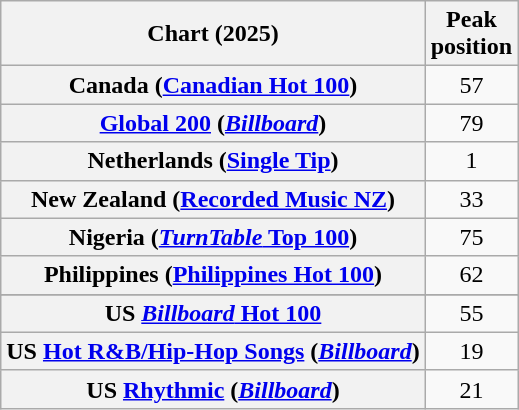<table class="wikitable sortable plainrowheaders" style="text-align:center">
<tr>
<th scope="col">Chart (2025)</th>
<th scope="col">Peak<br>position</th>
</tr>
<tr>
<th scope="row">Canada (<a href='#'>Canadian Hot 100</a>)</th>
<td>57</td>
</tr>
<tr>
<th scope="row"><a href='#'>Global 200</a> (<em><a href='#'>Billboard</a></em>)</th>
<td>79</td>
</tr>
<tr>
<th scope="row">Netherlands (<a href='#'>Single Tip</a>)</th>
<td>1</td>
</tr>
<tr>
<th scope="row">New Zealand (<a href='#'>Recorded Music NZ</a>)</th>
<td>33</td>
</tr>
<tr>
<th scope="row">Nigeria (<a href='#'><em>TurnTable</em> Top 100</a>)</th>
<td>75</td>
</tr>
<tr>
<th scope="row">Philippines (<a href='#'>Philippines Hot 100</a>)</th>
<td>62</td>
</tr>
<tr>
</tr>
<tr>
<th scope="row">US <a href='#'><em>Billboard</em> Hot 100</a></th>
<td>55</td>
</tr>
<tr>
<th scope="row">US <a href='#'>Hot R&B/Hip-Hop Songs</a> (<em><a href='#'>Billboard</a></em>)</th>
<td>19</td>
</tr>
<tr>
<th scope="row">US <a href='#'>Rhythmic</a> (<em><a href='#'>Billboard</a></em>)</th>
<td>21</td>
</tr>
</table>
